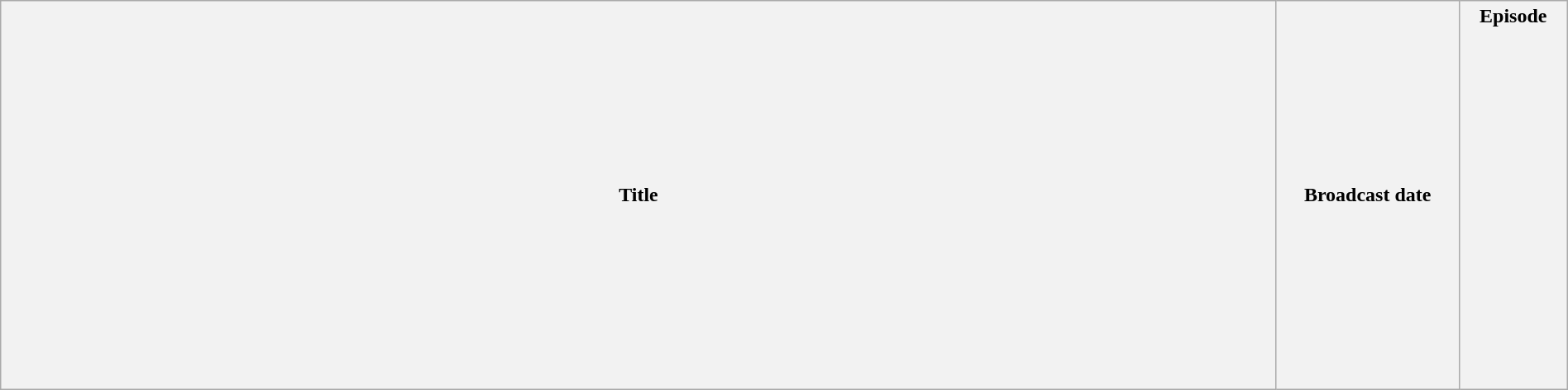<table class="wikitable plainrowheaders" style="width:100%; margin:auto;">
<tr>
<th>Title</th>
<th width="140">Broadcast date</th>
<th width="80">Episode<br><br><br><br><br><br><br><br><br><br><br><br><br><br><br><br><br></th>
</tr>
</table>
